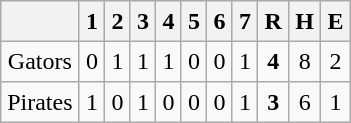<table align = right border="2" cellpadding="4" cellspacing="0" style="margin: 1em 1em 1em 1em; background: #F9F9F9; border: 1px #aaa solid; border-collapse: collapse;">
<tr align=center style="background: #F2F2F2;">
<th></th>
<th>1</th>
<th>2</th>
<th>3</th>
<th>4</th>
<th>5</th>
<th>6</th>
<th>7</th>
<th>R</th>
<th>H</th>
<th>E</th>
</tr>
<tr align=center>
<td>Gators</td>
<td>0</td>
<td>1</td>
<td>1</td>
<td>1</td>
<td>0</td>
<td>0</td>
<td>1</td>
<td><strong>4</strong></td>
<td>8</td>
<td>2</td>
</tr>
<tr align=center>
<td>Pirates</td>
<td>1</td>
<td>0</td>
<td>1</td>
<td>0</td>
<td>0</td>
<td>0</td>
<td>1</td>
<td><strong>3</strong></td>
<td>6</td>
<td>1</td>
</tr>
</table>
